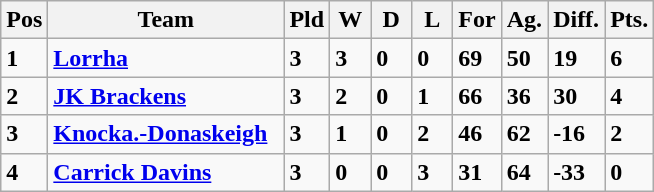<table class="wikitable" style="text-align: centre;">
<tr>
<th width=20>Pos</th>
<th width=150>Team</th>
<th width=20>Pld</th>
<th width=20>W</th>
<th width=20>D</th>
<th width=20>L</th>
<th width=20>For</th>
<th width=20>Ag.</th>
<th width=20>Diff.</th>
<th width=20>Pts.</th>
</tr>
<tr>
<td><strong>1</strong></td>
<td align=left><strong> <a href='#'>Lorrha</a> </strong></td>
<td><strong>3</strong></td>
<td><strong>3</strong></td>
<td><strong>0</strong></td>
<td><strong>0</strong></td>
<td><strong>69</strong></td>
<td><strong>50</strong></td>
<td><strong>19</strong></td>
<td><strong>6</strong></td>
</tr>
<tr>
<td><strong>2</strong></td>
<td align=left><strong> <a href='#'>JK Brackens</a> </strong></td>
<td><strong>3</strong></td>
<td><strong>2</strong></td>
<td><strong>0</strong></td>
<td><strong>1</strong></td>
<td><strong>66</strong></td>
<td><strong>36</strong></td>
<td><strong>30</strong></td>
<td><strong>4</strong></td>
</tr>
<tr>
<td><strong>3</strong></td>
<td align=left><strong> <a href='#'>Knocka.-Donaskeigh</a> </strong></td>
<td><strong>3</strong></td>
<td><strong>1</strong></td>
<td><strong>0</strong></td>
<td><strong>2</strong></td>
<td><strong>46</strong></td>
<td><strong>62</strong></td>
<td><strong>-16</strong></td>
<td><strong>2</strong></td>
</tr>
<tr>
<td><strong>4</strong></td>
<td align=left><strong> <a href='#'>Carrick Davins</a> </strong></td>
<td><strong>3</strong></td>
<td><strong>0</strong></td>
<td><strong>0</strong></td>
<td><strong>3</strong></td>
<td><strong>31</strong></td>
<td><strong>64</strong></td>
<td><strong>-33</strong></td>
<td><strong>0</strong></td>
</tr>
</table>
